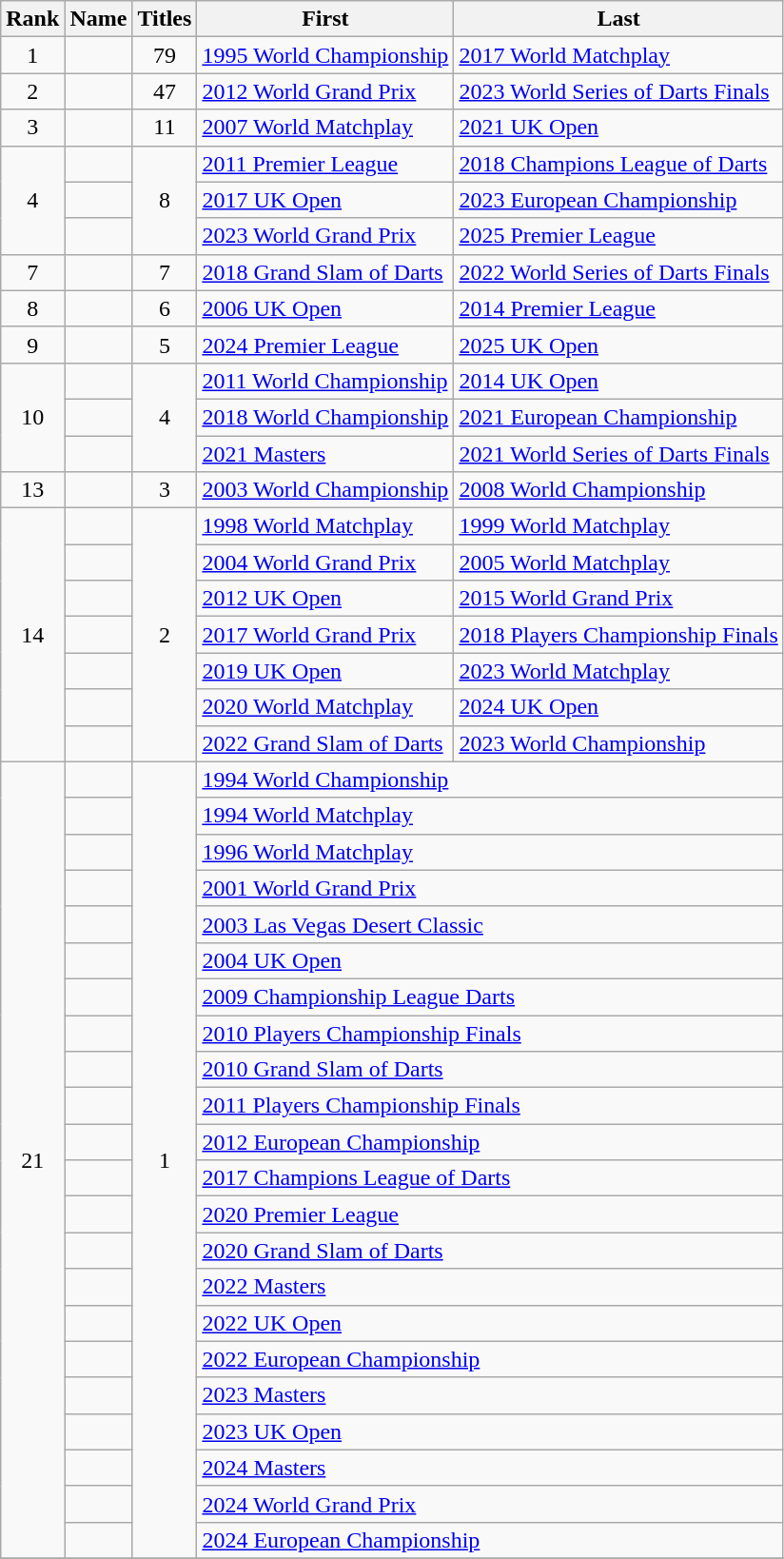<table class="wikitable style="font-size:100%; text-align: left; width:70%">
<tr>
<th>Rank</th>
<th>Name</th>
<th>Titles</th>
<th>First</th>
<th>Last</th>
</tr>
<tr>
<td align=center>1</td>
<td></td>
<td align=center>79</td>
<td><a href='#'>1995 World Championship</a></td>
<td><a href='#'>2017 World Matchplay</a></td>
</tr>
<tr>
<td align=center>2</td>
<td></td>
<td align=center>47</td>
<td><a href='#'>2012 World Grand Prix</a></td>
<td><a href='#'>2023 World Series of Darts Finals</a></td>
</tr>
<tr>
<td align=center>3</td>
<td></td>
<td align=center>11</td>
<td><a href='#'>2007 World Matchplay</a></td>
<td><a href='#'>2021 UK Open</a></td>
</tr>
<tr>
<td rowspan=3 align=center>4</td>
<td></td>
<td rowspan=3  align=center>8</td>
<td><a href='#'>2011 Premier League</a></td>
<td><a href='#'>2018 Champions League of Darts</a></td>
</tr>
<tr>
<td></td>
<td><a href='#'>2017 UK Open</a></td>
<td><a href='#'>2023 European Championship</a></td>
</tr>
<tr>
<td></td>
<td><a href='#'>2023 World Grand Prix</a></td>
<td><a href='#'>2025 Premier League</a></td>
</tr>
<tr>
<td rowspan=1 align=center>7</td>
<td></td>
<td rowspan=1 align=center>7</td>
<td><a href='#'>2018 Grand Slam of Darts</a></td>
<td><a href='#'>2022 World Series of Darts Finals</a></td>
</tr>
<tr>
<td align=center>8</td>
<td></td>
<td align=center>6</td>
<td><a href='#'>2006 UK Open</a></td>
<td><a href='#'>2014 Premier League</a></td>
</tr>
<tr>
<td align=center>9</td>
<td></td>
<td align=center>5</td>
<td><a href='#'>2024 Premier League</a></td>
<td><a href='#'>2025 UK Open</a></td>
</tr>
<tr>
<td rowspan=3 align=center>10</td>
<td></td>
<td rowspan=3 align=center>4</td>
<td><a href='#'>2011 World Championship</a></td>
<td><a href='#'>2014 UK Open</a></td>
</tr>
<tr>
<td></td>
<td><a href='#'>2018 World Championship</a></td>
<td><a href='#'>2021 European Championship</a></td>
</tr>
<tr>
<td></td>
<td><a href='#'>2021 Masters</a></td>
<td><a href='#'>2021 World Series of Darts Finals</a></td>
</tr>
<tr>
<td rowspan=1 align=center>13</td>
<td></td>
<td rowspan=1 align=center>3</td>
<td><a href='#'>2003 World Championship</a></td>
<td><a href='#'>2008 World Championship</a></td>
</tr>
<tr>
<td rowspan=7 align=center>14</td>
<td></td>
<td rowspan=7 align=center>2</td>
<td><a href='#'>1998 World Matchplay</a></td>
<td><a href='#'>1999 World Matchplay</a></td>
</tr>
<tr>
<td></td>
<td><a href='#'>2004 World Grand Prix</a></td>
<td><a href='#'>2005 World Matchplay</a></td>
</tr>
<tr>
<td></td>
<td><a href='#'>2012 UK Open</a></td>
<td><a href='#'>2015 World Grand Prix</a></td>
</tr>
<tr>
<td></td>
<td><a href='#'>2017 World Grand Prix</a></td>
<td><a href='#'>2018 Players Championship Finals</a></td>
</tr>
<tr>
<td></td>
<td><a href='#'>2019 UK Open</a></td>
<td><a href='#'>2023 World Matchplay</a></td>
</tr>
<tr>
<td></td>
<td><a href='#'>2020 World Matchplay</a></td>
<td><a href='#'>2024 UK Open</a></td>
</tr>
<tr>
<td></td>
<td><a href='#'>2022 Grand Slam of Darts</a></td>
<td><a href='#'>2023 World Championship</a></td>
</tr>
<tr>
<td rowspan=22 align=center>21</td>
<td></td>
<td rowspan=22 align=center>1</td>
<td colspan=2><a href='#'>1994 World Championship</a></td>
</tr>
<tr>
<td></td>
<td colspan=2><a href='#'>1994 World Matchplay</a></td>
</tr>
<tr>
<td></td>
<td colspan=2><a href='#'>1996 World Matchplay</a></td>
</tr>
<tr>
<td></td>
<td colspan=2><a href='#'>2001 World Grand Prix</a></td>
</tr>
<tr>
<td></td>
<td colspan=2><a href='#'>2003 Las Vegas Desert Classic</a></td>
</tr>
<tr>
<td></td>
<td colspan=2><a href='#'>2004 UK Open</a></td>
</tr>
<tr>
<td></td>
<td colspan=2><a href='#'>2009 Championship League Darts</a></td>
</tr>
<tr>
<td></td>
<td colspan=2><a href='#'>2010 Players Championship Finals</a></td>
</tr>
<tr>
<td></td>
<td colspan=2><a href='#'>2010 Grand Slam of Darts</a></td>
</tr>
<tr>
<td></td>
<td colspan=2><a href='#'>2011 Players Championship Finals</a></td>
</tr>
<tr>
<td></td>
<td colspan=2><a href='#'>2012 European Championship</a></td>
</tr>
<tr>
<td></td>
<td colspan=2><a href='#'>2017 Champions League of Darts</a></td>
</tr>
<tr>
<td></td>
<td colspan=2><a href='#'>2020 Premier League</a></td>
</tr>
<tr>
<td></td>
<td colspan=2><a href='#'>2020 Grand Slam of Darts</a></td>
</tr>
<tr>
<td></td>
<td colspan=2><a href='#'>2022 Masters</a></td>
</tr>
<tr>
<td></td>
<td colspan=2><a href='#'>2022 UK Open</a></td>
</tr>
<tr>
<td></td>
<td colspan=2><a href='#'>2022 European Championship</a></td>
</tr>
<tr>
<td></td>
<td colspan=2><a href='#'>2023 Masters</a></td>
</tr>
<tr>
<td></td>
<td colspan=2><a href='#'>2023 UK Open</a></td>
</tr>
<tr>
<td></td>
<td colspan=2><a href='#'>2024 Masters</a></td>
</tr>
<tr>
<td></td>
<td colspan=2><a href='#'>2024 World Grand Prix</a></td>
</tr>
<tr>
<td></td>
<td colspan=2><a href='#'>2024 European Championship</a></td>
</tr>
<tr>
</tr>
</table>
